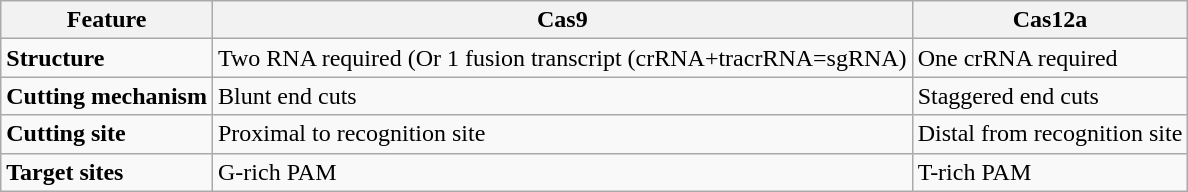<table class="wikitable">
<tr>
<th>Feature</th>
<th>Cas9</th>
<th>Cas12a</th>
</tr>
<tr>
<td><strong>Structure</strong></td>
<td>Two RNA required (Or 1 fusion transcript (crRNA+tracrRNA=sgRNA)</td>
<td>One crRNA required</td>
</tr>
<tr>
<td><strong>Cutting mechanism</strong></td>
<td>Blunt end cuts</td>
<td>Staggered end cuts</td>
</tr>
<tr>
<td><strong>Cutting site</strong></td>
<td>Proximal to recognition site</td>
<td>Distal from recognition site</td>
</tr>
<tr>
<td><strong>Target sites</strong></td>
<td>G-rich PAM</td>
<td>T-rich PAM</td>
</tr>
</table>
